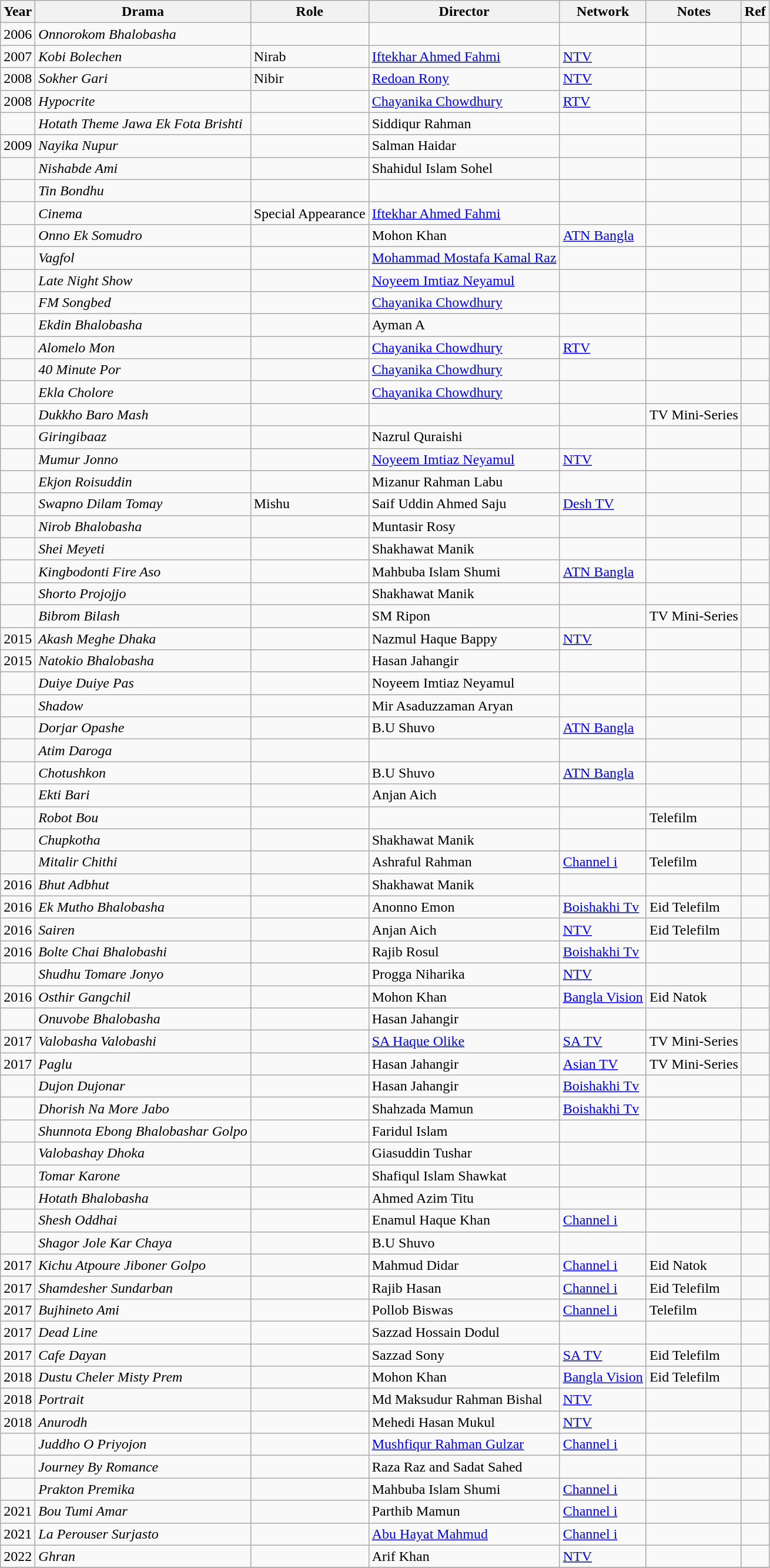<table class="wikitable">
<tr>
<th>Year</th>
<th>Drama</th>
<th>Role</th>
<th>Director</th>
<th>Network</th>
<th>Notes</th>
<th>Ref</th>
</tr>
<tr>
<td>2006</td>
<td><em>Onnorokom Bhalobasha</em></td>
<td></td>
<td></td>
<td></td>
<td></td>
<td></td>
</tr>
<tr>
<td>2007</td>
<td><em>Kobi Bolechen</em></td>
<td>Nirab</td>
<td><a href='#'>Iftekhar Ahmed Fahmi</a></td>
<td><a href='#'>NTV</a></td>
<td></td>
<td></td>
</tr>
<tr>
<td>2008</td>
<td><em>Sokher Gari</em></td>
<td>Nibir</td>
<td><a href='#'>Redoan Rony</a></td>
<td><a href='#'>NTV</a></td>
<td></td>
<td></td>
</tr>
<tr>
<td>2008</td>
<td><em>Hypocrite</em></td>
<td></td>
<td><a href='#'>Chayanika Chowdhury</a></td>
<td><a href='#'>RTV</a></td>
<td></td>
<td></td>
</tr>
<tr>
<td></td>
<td><em>Hotath Theme Jawa Ek Fota Brishti</em></td>
<td></td>
<td>Siddiqur Rahman</td>
<td></td>
<td></td>
<td></td>
</tr>
<tr>
<td>2009</td>
<td><em>Nayika Nupur</em></td>
<td></td>
<td>Salman Haidar</td>
<td></td>
<td></td>
<td></td>
</tr>
<tr>
<td></td>
<td><em>Nishabde Ami</em></td>
<td></td>
<td>Shahidul Islam Sohel</td>
<td></td>
<td></td>
<td></td>
</tr>
<tr>
<td></td>
<td><em>Tin Bondhu</em></td>
<td></td>
<td></td>
<td></td>
<td></td>
<td></td>
</tr>
<tr>
<td></td>
<td><em>Cinema</em></td>
<td>Special Appearance</td>
<td><a href='#'>Iftekhar Ahmed Fahmi</a></td>
<td></td>
<td></td>
<td></td>
</tr>
<tr>
<td></td>
<td><em>Onno Ek Somudro</em></td>
<td></td>
<td>Mohon Khan</td>
<td><a href='#'>ATN Bangla</a></td>
<td></td>
<td></td>
</tr>
<tr>
<td></td>
<td><em>Vagfol</em></td>
<td></td>
<td><a href='#'>Mohammad Mostafa Kamal Raz</a></td>
<td></td>
<td></td>
<td></td>
</tr>
<tr>
<td></td>
<td><em>Late Night Show</em></td>
<td></td>
<td><a href='#'>Noyeem Imtiaz Neyamul</a></td>
<td></td>
<td></td>
<td></td>
</tr>
<tr>
<td></td>
<td><em>FM Songbed</em></td>
<td></td>
<td><a href='#'>Chayanika Chowdhury</a></td>
<td></td>
<td></td>
<td></td>
</tr>
<tr>
<td></td>
<td><em>Ekdin Bhalobasha</em></td>
<td></td>
<td>Ayman A</td>
<td></td>
<td></td>
<td></td>
</tr>
<tr>
<td></td>
<td><em>Alomelo Mon</em></td>
<td></td>
<td><a href='#'>Chayanika Chowdhury</a></td>
<td><a href='#'>RTV</a></td>
<td></td>
<td></td>
</tr>
<tr>
<td></td>
<td><em>40 Minute Por</em></td>
<td></td>
<td><a href='#'>Chayanika Chowdhury</a></td>
<td></td>
<td></td>
<td></td>
</tr>
<tr>
<td></td>
<td><em>Ekla Cholore</em></td>
<td></td>
<td><a href='#'>Chayanika Chowdhury</a></td>
<td></td>
<td></td>
<td></td>
</tr>
<tr>
<td></td>
<td><em>Dukkho Baro Mash</em></td>
<td></td>
<td></td>
<td></td>
<td>TV Mini-Series</td>
<td></td>
</tr>
<tr>
<td></td>
<td><em>Giringibaaz</em></td>
<td></td>
<td>Nazrul Quraishi</td>
<td></td>
<td></td>
<td></td>
</tr>
<tr>
<td></td>
<td><em>Mumur Jonno</em></td>
<td></td>
<td><a href='#'>Noyeem Imtiaz Neyamul</a></td>
<td><a href='#'>NTV</a></td>
<td></td>
<td></td>
</tr>
<tr>
<td></td>
<td><em>Ekjon Roisuddin</em></td>
<td></td>
<td>Mizanur Rahman Labu</td>
<td></td>
<td></td>
<td></td>
</tr>
<tr>
<td></td>
<td><em>Swapno Dilam Tomay</em></td>
<td>Mishu</td>
<td>Saif Uddin Ahmed Saju</td>
<td><a href='#'>Desh TV</a></td>
<td></td>
<td></td>
</tr>
<tr>
<td></td>
<td><em>Nirob Bhalobasha</em></td>
<td></td>
<td>Muntasir Rosy</td>
<td></td>
<td></td>
<td></td>
</tr>
<tr>
<td></td>
<td><em>Shei Meyeti</em></td>
<td></td>
<td>Shakhawat Manik</td>
<td></td>
<td></td>
<td></td>
</tr>
<tr>
<td></td>
<td><em>Kingbodonti Fire Aso</em></td>
<td></td>
<td>Mahbuba Islam Shumi</td>
<td><a href='#'>ATN Bangla</a></td>
<td></td>
<td></td>
</tr>
<tr>
<td></td>
<td><em>Shorto Projojjo</em></td>
<td></td>
<td>Shakhawat Manik</td>
<td></td>
<td></td>
<td></td>
</tr>
<tr>
<td></td>
<td><em>Bibrom Bilash</em></td>
<td></td>
<td>SM Ripon</td>
<td></td>
<td>TV Mini-Series</td>
<td></td>
</tr>
<tr>
<td>2015</td>
<td><em>Akash Meghe Dhaka</em></td>
<td></td>
<td>Nazmul Haque Bappy</td>
<td><a href='#'>NTV</a></td>
<td></td>
<td></td>
</tr>
<tr>
<td>2015</td>
<td><em>Natokio Bhalobasha</em></td>
<td></td>
<td>Hasan Jahangir</td>
<td></td>
<td></td>
<td></td>
</tr>
<tr>
<td></td>
<td><em>Duiye Duiye Pas</em></td>
<td></td>
<td>Noyeem Imtiaz Neyamul</td>
<td></td>
<td></td>
<td></td>
</tr>
<tr>
<td></td>
<td><em>Shadow</em></td>
<td></td>
<td>Mir Asaduzzaman Aryan</td>
<td></td>
<td></td>
<td></td>
</tr>
<tr>
<td></td>
<td><em>Dorjar Opashe</em></td>
<td></td>
<td>B.U Shuvo</td>
<td><a href='#'>ATN Bangla</a></td>
<td></td>
<td></td>
</tr>
<tr>
<td></td>
<td><em>Atim Daroga</em></td>
<td></td>
<td></td>
<td></td>
<td></td>
<td></td>
</tr>
<tr>
<td></td>
<td><em>Chotushkon</em></td>
<td></td>
<td>B.U Shuvo</td>
<td><a href='#'>ATN Bangla</a></td>
<td></td>
<td></td>
</tr>
<tr>
<td></td>
<td><em>Ekti Bari</em></td>
<td></td>
<td>Anjan Aich</td>
<td></td>
<td></td>
<td></td>
</tr>
<tr>
<td></td>
<td><em>Robot Bou</em></td>
<td></td>
<td></td>
<td></td>
<td>Telefilm</td>
<td></td>
</tr>
<tr>
<td></td>
<td><em>Chupkotha</em></td>
<td></td>
<td>Shakhawat Manik</td>
<td></td>
<td></td>
<td></td>
</tr>
<tr>
<td></td>
<td><em>Mitalir Chithi</em></td>
<td></td>
<td>Ashraful Rahman</td>
<td><a href='#'>Channel i</a></td>
<td>Telefilm</td>
<td></td>
</tr>
<tr>
<td>2016</td>
<td><em>Bhut Adbhut</em></td>
<td></td>
<td>Shakhawat Manik</td>
<td></td>
<td></td>
<td></td>
</tr>
<tr>
<td>2016</td>
<td><em>Ek Mutho Bhalobasha</em></td>
<td></td>
<td>Anonno Emon</td>
<td><a href='#'>Boishakhi Tv</a></td>
<td>Eid Telefilm</td>
<td></td>
</tr>
<tr>
<td>2016</td>
<td><em>Sairen</em></td>
<td></td>
<td>Anjan Aich</td>
<td><a href='#'>NTV</a></td>
<td>Eid Telefilm</td>
<td></td>
</tr>
<tr>
<td>2016</td>
<td><em>Bolte Chai Bhalobashi</em></td>
<td></td>
<td>Rajib Rosul</td>
<td><a href='#'>Boishakhi Tv</a></td>
<td></td>
<td></td>
</tr>
<tr>
<td></td>
<td><em>Shudhu Tomare Jonyo</em></td>
<td></td>
<td>Progga Niharika</td>
<td><a href='#'>NTV</a></td>
<td></td>
<td></td>
</tr>
<tr>
<td>2016</td>
<td><em>Osthir Gangchil</em></td>
<td></td>
<td>Mohon Khan</td>
<td><a href='#'>Bangla Vision</a></td>
<td>Eid Natok</td>
<td></td>
</tr>
<tr>
<td></td>
<td><em>Onuvobe Bhalobasha</em></td>
<td></td>
<td>Hasan Jahangir</td>
<td></td>
<td></td>
<td></td>
</tr>
<tr>
<td>2017</td>
<td><em>Valobasha Valobashi</em></td>
<td></td>
<td><a href='#'>SA Haque Olike</a></td>
<td><a href='#'>SA TV</a></td>
<td>TV Mini-Series</td>
<td></td>
</tr>
<tr>
<td>2017</td>
<td><em>Paglu</em></td>
<td></td>
<td>Hasan Jahangir</td>
<td><a href='#'>Asian TV</a></td>
<td>TV Mini-Series</td>
<td></td>
</tr>
<tr>
<td></td>
<td><em>Dujon Dujonar</em></td>
<td></td>
<td>Hasan Jahangir</td>
<td><a href='#'>Boishakhi Tv</a></td>
<td></td>
<td></td>
</tr>
<tr>
<td></td>
<td><em>Dhorish Na More Jabo</em></td>
<td></td>
<td>Shahzada Mamun</td>
<td><a href='#'>Boishakhi Tv</a></td>
<td></td>
<td></td>
</tr>
<tr>
<td></td>
<td><em>Shunnota Ebong Bhalobashar Golpo</em></td>
<td></td>
<td>Faridul Islam</td>
<td></td>
<td></td>
<td></td>
</tr>
<tr>
<td></td>
<td><em>Valobashay Dhoka</em></td>
<td></td>
<td>Giasuddin Tushar</td>
<td></td>
<td></td>
<td></td>
</tr>
<tr>
<td></td>
<td><em>Tomar Karone</em></td>
<td></td>
<td>Shafiqul Islam Shawkat</td>
<td></td>
<td></td>
<td></td>
</tr>
<tr>
<td></td>
<td><em>Hotath Bhalobasha</em></td>
<td></td>
<td>Ahmed Azim Titu</td>
<td></td>
<td></td>
<td></td>
</tr>
<tr>
<td></td>
<td><em>Shesh Oddhai</em></td>
<td></td>
<td>Enamul Haque Khan</td>
<td><a href='#'>Channel i</a></td>
<td></td>
<td></td>
</tr>
<tr>
<td></td>
<td><em>Shagor Jole Kar Chaya</em></td>
<td></td>
<td>B.U Shuvo</td>
<td></td>
<td></td>
<td></td>
</tr>
<tr>
<td>2017</td>
<td><em>Kichu Atpoure Jiboner Golpo</em></td>
<td></td>
<td>Mahmud Didar</td>
<td><a href='#'>Channel i</a></td>
<td>Eid Natok</td>
<td></td>
</tr>
<tr>
<td>2017</td>
<td><em>Shamdesher Sundarban</em></td>
<td></td>
<td>Rajib Hasan</td>
<td><a href='#'>Channel i</a></td>
<td>Eid Telefilm</td>
<td></td>
</tr>
<tr>
<td>2017</td>
<td><em>Bujhineto Ami</em></td>
<td></td>
<td>Pollob Biswas</td>
<td><a href='#'>Channel i</a></td>
<td>Telefilm</td>
<td></td>
</tr>
<tr>
<td>2017</td>
<td><em>Dead Line</em></td>
<td></td>
<td>Sazzad Hossain Dodul</td>
<td></td>
<td></td>
<td></td>
</tr>
<tr>
<td>2017</td>
<td><em>Cafe Dayan</em></td>
<td></td>
<td>Sazzad Sony</td>
<td><a href='#'>SA TV</a></td>
<td>Eid Telefilm</td>
<td></td>
</tr>
<tr>
<td>2018</td>
<td><em>Dustu Cheler Misty Prem</em></td>
<td></td>
<td>Mohon Khan</td>
<td><a href='#'>Bangla Vision</a></td>
<td>Eid Telefilm</td>
<td></td>
</tr>
<tr>
<td>2018</td>
<td><em>Portrait</em></td>
<td></td>
<td>Md Maksudur Rahman Bishal</td>
<td><a href='#'>NTV</a></td>
<td></td>
<td></td>
</tr>
<tr>
<td>2018</td>
<td><em>Anurodh</em></td>
<td></td>
<td>Mehedi Hasan Mukul</td>
<td><a href='#'>NTV</a></td>
<td></td>
<td></td>
</tr>
<tr>
<td></td>
<td><em>Juddho O Priyojon</em></td>
<td></td>
<td><a href='#'>Mushfiqur Rahman Gulzar</a></td>
<td><a href='#'>Channel i</a></td>
<td></td>
<td></td>
</tr>
<tr>
<td></td>
<td><em>Journey By Romance</em></td>
<td></td>
<td>Raza Raz and Sadat Sahed</td>
<td></td>
<td></td>
<td></td>
</tr>
<tr>
<td></td>
<td><em>Prakton Premika</em></td>
<td></td>
<td>Mahbuba Islam Shumi</td>
<td><a href='#'>Channel i</a></td>
<td></td>
<td></td>
</tr>
<tr>
<td>2021</td>
<td><em>Bou Tumi Amar</em></td>
<td></td>
<td>Parthib Mamun</td>
<td><a href='#'>Channel i</a></td>
<td></td>
<td></td>
</tr>
<tr>
<td>2021</td>
<td><em>La Perouser Surjasto</em></td>
<td></td>
<td><a href='#'>Abu Hayat Mahmud</a></td>
<td><a href='#'>Channel i</a></td>
<td></td>
<td></td>
</tr>
<tr>
<td>2022</td>
<td><em>Ghran</em></td>
<td></td>
<td>Arif Khan</td>
<td><a href='#'>NTV</a></td>
<td></td>
<td></td>
</tr>
<tr>
</tr>
</table>
